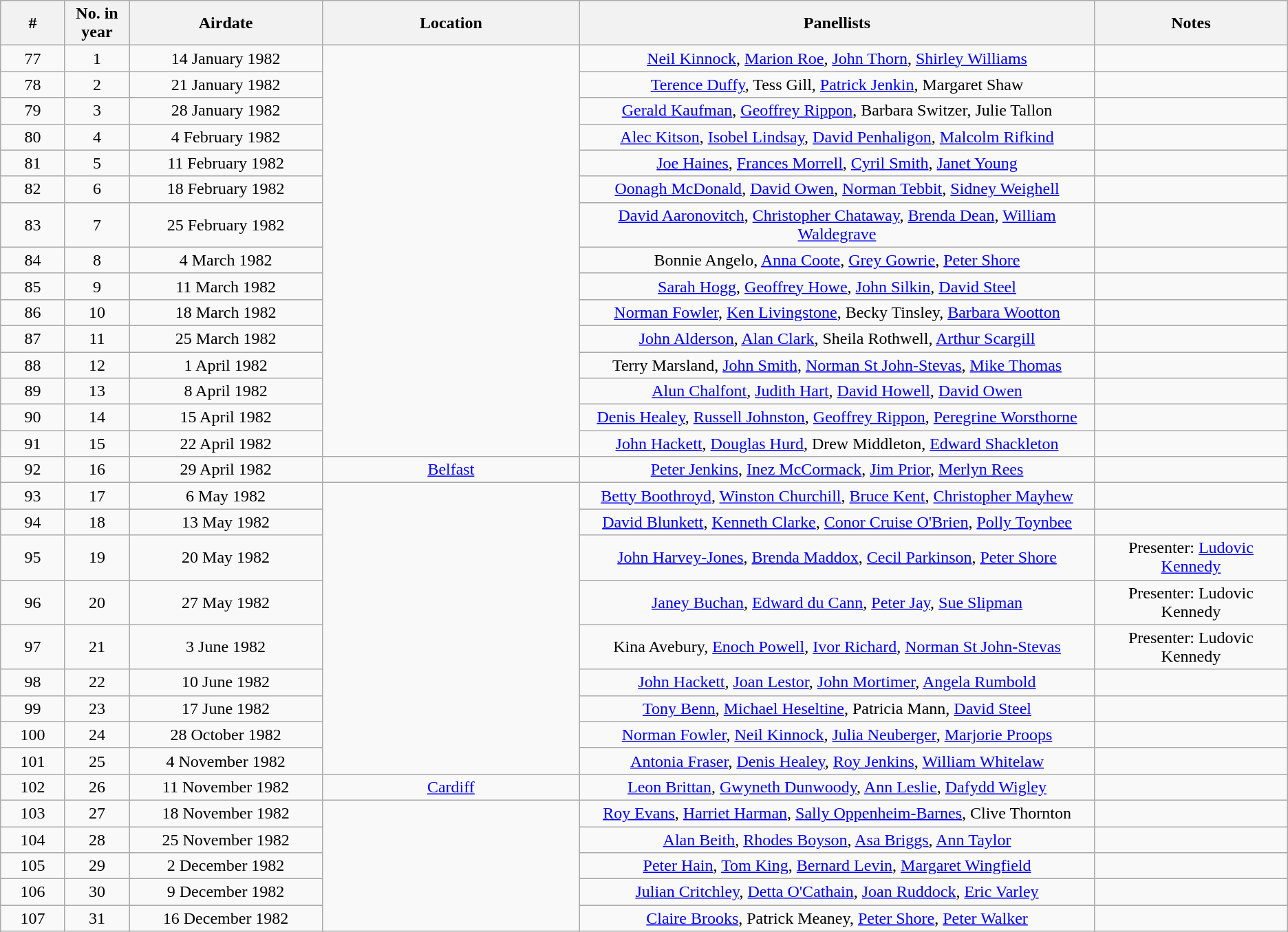<table class="wikitable" style="text-align:center;">
<tr>
<th style="width:5%;">#</th>
<th style="width:5%;">No. in year</th>
<th style="width:15%;">Airdate</th>
<th style="width:20%;">Location</th>
<th style="width:40%;">Panellists</th>
<th style="width:40%;">Notes</th>
</tr>
<tr>
<td>77</td>
<td>1</td>
<td>14 January 1982</td>
<td rowspan=15></td>
<td><a href='#'>Neil Kinnock</a>, <a href='#'>Marion Roe</a>, <a href='#'>John Thorn</a>, <a href='#'>Shirley Williams</a></td>
<td></td>
</tr>
<tr>
<td>78</td>
<td>2</td>
<td>21 January 1982</td>
<td><a href='#'>Terence Duffy</a>, Tess Gill, <a href='#'>Patrick Jenkin</a>, Margaret Shaw</td>
<td></td>
</tr>
<tr>
<td>79</td>
<td>3</td>
<td>28 January 1982</td>
<td><a href='#'>Gerald Kaufman</a>, <a href='#'>Geoffrey Rippon</a>, Barbara Switzer, Julie Tallon</td>
<td></td>
</tr>
<tr>
<td>80</td>
<td>4</td>
<td>4 February 1982</td>
<td><a href='#'>Alec Kitson</a>, <a href='#'>Isobel Lindsay</a>, <a href='#'>David Penhaligon</a>, <a href='#'>Malcolm Rifkind</a></td>
<td></td>
</tr>
<tr>
<td>81</td>
<td>5</td>
<td>11 February 1982</td>
<td><a href='#'>Joe Haines</a>, <a href='#'>Frances Morrell</a>, <a href='#'>Cyril Smith</a>, <a href='#'>Janet Young</a></td>
<td></td>
</tr>
<tr>
<td>82</td>
<td>6</td>
<td>18 February 1982</td>
<td><a href='#'>Oonagh McDonald</a>, <a href='#'>David Owen</a>, <a href='#'>Norman Tebbit</a>, <a href='#'>Sidney Weighell</a></td>
<td></td>
</tr>
<tr>
<td>83</td>
<td>7</td>
<td>25 February 1982</td>
<td><a href='#'>David Aaronovitch</a>, <a href='#'>Christopher Chataway</a>, <a href='#'>Brenda Dean</a>, <a href='#'>William Waldegrave</a></td>
<td></td>
</tr>
<tr>
<td>84</td>
<td>8</td>
<td>4 March 1982</td>
<td>Bonnie Angelo, <a href='#'>Anna Coote</a>, <a href='#'>Grey Gowrie</a>, <a href='#'>Peter Shore</a></td>
<td></td>
</tr>
<tr>
<td>85</td>
<td>9</td>
<td>11 March 1982</td>
<td><a href='#'>Sarah Hogg</a>, <a href='#'>Geoffrey Howe</a>, <a href='#'>John Silkin</a>, <a href='#'>David Steel</a></td>
<td></td>
</tr>
<tr>
<td>86</td>
<td>10</td>
<td>18 March 1982</td>
<td><a href='#'>Norman Fowler</a>, <a href='#'>Ken Livingstone</a>, Becky Tinsley, <a href='#'>Barbara Wootton</a></td>
<td></td>
</tr>
<tr>
<td>87</td>
<td>11</td>
<td>25 March 1982</td>
<td><a href='#'>John Alderson</a>, <a href='#'>Alan Clark</a>, Sheila Rothwell, <a href='#'>Arthur Scargill</a></td>
<td></td>
</tr>
<tr>
<td>88</td>
<td>12</td>
<td>1 April 1982</td>
<td>Terry Marsland, <a href='#'>John Smith</a>, <a href='#'>Norman St John-Stevas</a>, <a href='#'>Mike Thomas</a></td>
<td></td>
</tr>
<tr>
<td>89</td>
<td>13</td>
<td>8 April 1982</td>
<td><a href='#'>Alun Chalfont</a>, <a href='#'>Judith Hart</a>, <a href='#'>David Howell</a>, <a href='#'>David Owen</a></td>
<td></td>
</tr>
<tr>
<td>90</td>
<td>14</td>
<td>15 April 1982</td>
<td><a href='#'>Denis Healey</a>, <a href='#'>Russell Johnston</a>, <a href='#'>Geoffrey Rippon</a>, <a href='#'>Peregrine Worsthorne</a></td>
<td></td>
</tr>
<tr>
<td>91</td>
<td>15</td>
<td>22 April 1982</td>
<td><a href='#'>John Hackett</a>, <a href='#'>Douglas Hurd</a>, Drew Middleton, <a href='#'>Edward Shackleton</a></td>
<td></td>
</tr>
<tr>
<td>92</td>
<td>16</td>
<td>29 April 1982</td>
<td><a href='#'>Belfast</a></td>
<td><a href='#'>Peter Jenkins</a>, <a href='#'>Inez McCormack</a>, <a href='#'>Jim Prior</a>, <a href='#'>Merlyn Rees</a></td>
<td></td>
</tr>
<tr>
<td>93</td>
<td>17</td>
<td>6 May 1982</td>
<td rowspan=9></td>
<td><a href='#'>Betty Boothroyd</a>, <a href='#'>Winston Churchill</a>, <a href='#'>Bruce Kent</a>, <a href='#'>Christopher Mayhew</a></td>
<td></td>
</tr>
<tr>
<td>94</td>
<td>18</td>
<td>13 May 1982</td>
<td><a href='#'>David Blunkett</a>, <a href='#'>Kenneth Clarke</a>, <a href='#'>Conor Cruise O'Brien</a>, <a href='#'>Polly Toynbee</a></td>
<td></td>
</tr>
<tr>
<td>95</td>
<td>19</td>
<td>20 May 1982</td>
<td><a href='#'>John Harvey-Jones</a>, <a href='#'>Brenda Maddox</a>, <a href='#'>Cecil Parkinson</a>, <a href='#'>Peter Shore</a></td>
<td>Presenter: <a href='#'>Ludovic Kennedy</a></td>
</tr>
<tr>
<td>96</td>
<td>20</td>
<td>27 May 1982</td>
<td><a href='#'>Janey Buchan</a>, <a href='#'>Edward du Cann</a>, <a href='#'>Peter Jay</a>, <a href='#'>Sue Slipman</a></td>
<td>Presenter: Ludovic Kennedy</td>
</tr>
<tr>
<td>97</td>
<td>21</td>
<td>3 June 1982</td>
<td>Kina Avebury, <a href='#'>Enoch Powell</a>, <a href='#'>Ivor Richard</a>, <a href='#'>Norman St John-Stevas</a></td>
<td>Presenter: Ludovic Kennedy</td>
</tr>
<tr>
<td>98</td>
<td>22</td>
<td>10 June 1982</td>
<td><a href='#'>John Hackett</a>, <a href='#'>Joan Lestor</a>, <a href='#'>John Mortimer</a>, <a href='#'>Angela Rumbold</a></td>
<td></td>
</tr>
<tr>
<td>99</td>
<td>23</td>
<td>17 June 1982</td>
<td><a href='#'>Tony Benn</a>, <a href='#'>Michael Heseltine</a>, Patricia Mann, <a href='#'>David Steel</a></td>
<td></td>
</tr>
<tr>
<td>100</td>
<td>24</td>
<td>28 October 1982</td>
<td><a href='#'>Norman Fowler</a>, <a href='#'>Neil Kinnock</a>, <a href='#'>Julia Neuberger</a>, <a href='#'>Marjorie Proops</a></td>
<td></td>
</tr>
<tr>
<td>101</td>
<td>25</td>
<td>4 November 1982</td>
<td><a href='#'>Antonia Fraser</a>, <a href='#'>Denis Healey</a>, <a href='#'>Roy Jenkins</a>, <a href='#'>William Whitelaw</a></td>
<td></td>
</tr>
<tr>
<td>102</td>
<td>26</td>
<td>11 November 1982</td>
<td><a href='#'>Cardiff</a></td>
<td><a href='#'>Leon Brittan</a>, <a href='#'>Gwyneth Dunwoody</a>, <a href='#'>Ann Leslie</a>, <a href='#'>Dafydd Wigley</a></td>
<td></td>
</tr>
<tr>
<td>103</td>
<td>27</td>
<td>18 November 1982</td>
<td rowspan=5></td>
<td><a href='#'>Roy Evans</a>, <a href='#'>Harriet Harman</a>, <a href='#'>Sally Oppenheim-Barnes</a>, Clive Thornton</td>
<td></td>
</tr>
<tr>
<td>104</td>
<td>28</td>
<td>25 November 1982</td>
<td><a href='#'>Alan Beith</a>, <a href='#'>Rhodes Boyson</a>, <a href='#'>Asa Briggs</a>, <a href='#'>Ann Taylor</a></td>
<td></td>
</tr>
<tr>
<td>105</td>
<td>29</td>
<td>2 December 1982</td>
<td><a href='#'>Peter Hain</a>, <a href='#'>Tom King</a>, <a href='#'>Bernard Levin</a>, <a href='#'>Margaret Wingfield</a></td>
<td></td>
</tr>
<tr>
<td>106</td>
<td>30</td>
<td>9 December 1982</td>
<td><a href='#'>Julian Critchley</a>, <a href='#'>Detta O'Cathain</a>, <a href='#'>Joan Ruddock</a>, <a href='#'>Eric Varley</a></td>
<td></td>
</tr>
<tr>
<td>107</td>
<td>31</td>
<td>16 December 1982</td>
<td><a href='#'>Claire Brooks</a>, Patrick Meaney, <a href='#'>Peter Shore</a>, <a href='#'>Peter Walker</a></td>
<td></td>
</tr>
</table>
